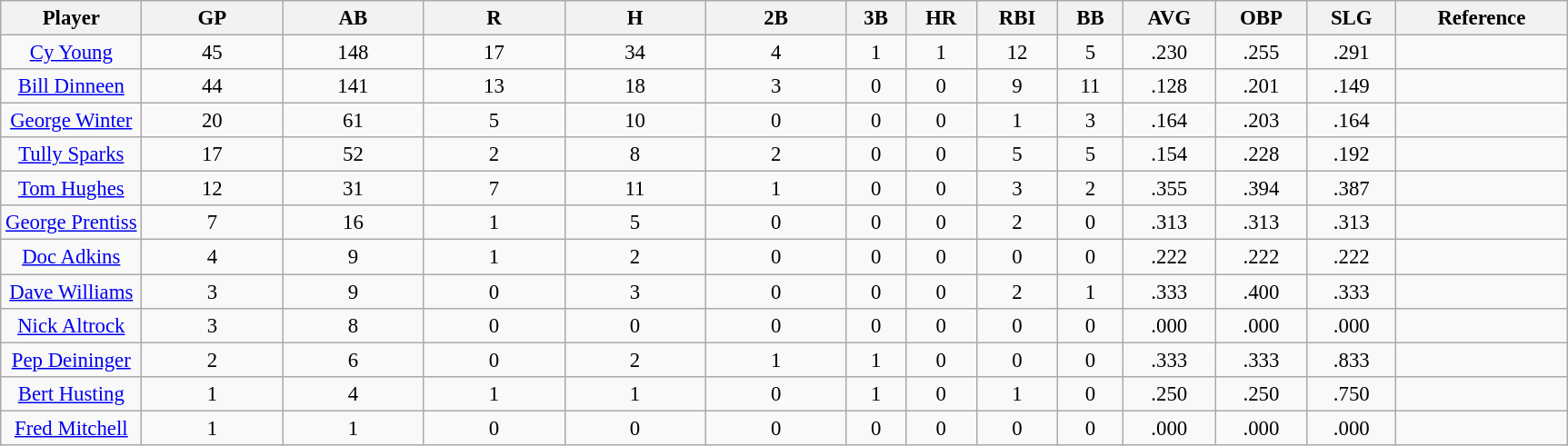<table class="wikitable sortable" style="text-align:center; font-size: 95%">
<tr>
<th bgcolor="#DDDDFF" width="9%">Player</th>
<th bgcolor="#DDDDFF" width="9%">GP</th>
<th bgcolor="#DDDDFF" width="9%">AB</th>
<th bgcolor="#DDDDFF" width="9%">R</th>
<th bgcolor="#DDDDFF" width="9%">H</th>
<th bgcolor="#DDDDFF" width="9%">2B</th>
<th>3B</th>
<th>HR</th>
<th>RBI</th>
<th>BB</th>
<th>AVG</th>
<th>OBP</th>
<th>SLG</th>
<th>Reference</th>
</tr>
<tr>
<td><a href='#'>Cy Young</a></td>
<td>45</td>
<td>148</td>
<td>17</td>
<td>34</td>
<td>4</td>
<td>1</td>
<td>1</td>
<td>12</td>
<td>5</td>
<td>.230</td>
<td>.255</td>
<td>.291</td>
<td></td>
</tr>
<tr>
<td><a href='#'>Bill Dinneen</a></td>
<td>44</td>
<td>141</td>
<td>13</td>
<td>18</td>
<td>3</td>
<td>0</td>
<td>0</td>
<td>9</td>
<td>11</td>
<td>.128</td>
<td>.201</td>
<td>.149</td>
<td></td>
</tr>
<tr>
<td><a href='#'>George Winter</a></td>
<td>20</td>
<td>61</td>
<td>5</td>
<td>10</td>
<td>0</td>
<td>0</td>
<td>0</td>
<td>1</td>
<td>3</td>
<td>.164</td>
<td>.203</td>
<td>.164</td>
<td></td>
</tr>
<tr>
<td><a href='#'>Tully Sparks</a></td>
<td>17</td>
<td>52</td>
<td>2</td>
<td>8</td>
<td>2</td>
<td>0</td>
<td>0</td>
<td>5</td>
<td>5</td>
<td>.154</td>
<td>.228</td>
<td>.192</td>
<td></td>
</tr>
<tr>
<td><a href='#'>Tom Hughes</a></td>
<td>12</td>
<td>31</td>
<td>7</td>
<td>11</td>
<td>1</td>
<td>0</td>
<td>0</td>
<td>3</td>
<td>2</td>
<td>.355</td>
<td>.394</td>
<td>.387</td>
<td></td>
</tr>
<tr>
<td><a href='#'>George Prentiss</a></td>
<td>7</td>
<td>16</td>
<td>1</td>
<td>5</td>
<td>0</td>
<td>0</td>
<td>0</td>
<td>2</td>
<td>0</td>
<td>.313</td>
<td>.313</td>
<td>.313</td>
<td></td>
</tr>
<tr>
<td><a href='#'>Doc Adkins</a></td>
<td>4</td>
<td>9</td>
<td>1</td>
<td>2</td>
<td>0</td>
<td>0</td>
<td>0</td>
<td>0</td>
<td>0</td>
<td>.222</td>
<td>.222</td>
<td>.222</td>
<td></td>
</tr>
<tr>
<td><a href='#'>Dave Williams</a></td>
<td>3</td>
<td>9</td>
<td>0</td>
<td>3</td>
<td>0</td>
<td>0</td>
<td>0</td>
<td>2</td>
<td>1</td>
<td>.333</td>
<td>.400</td>
<td>.333</td>
<td></td>
</tr>
<tr>
<td><a href='#'>Nick Altrock</a></td>
<td>3</td>
<td>8</td>
<td>0</td>
<td>0</td>
<td>0</td>
<td>0</td>
<td>0</td>
<td>0</td>
<td>0</td>
<td>.000</td>
<td>.000</td>
<td>.000</td>
<td></td>
</tr>
<tr>
<td><a href='#'>Pep Deininger</a></td>
<td>2</td>
<td>6</td>
<td>0</td>
<td>2</td>
<td>1</td>
<td>1</td>
<td>0</td>
<td>0</td>
<td>0</td>
<td>.333</td>
<td>.333</td>
<td>.833</td>
<td></td>
</tr>
<tr>
<td><a href='#'>Bert Husting</a></td>
<td>1</td>
<td>4</td>
<td>1</td>
<td>1</td>
<td>0</td>
<td>1</td>
<td>0</td>
<td>1</td>
<td>0</td>
<td>.250</td>
<td>.250</td>
<td>.750</td>
<td></td>
</tr>
<tr>
<td><a href='#'>Fred Mitchell</a></td>
<td>1</td>
<td>1</td>
<td>0</td>
<td>0</td>
<td>0</td>
<td>0</td>
<td>0</td>
<td>0</td>
<td>0</td>
<td>.000</td>
<td>.000</td>
<td>.000</td>
<td></td>
</tr>
</table>
